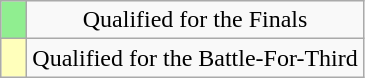<table class="wikitable" style="text-align:center">
<tr>
<td width=10px bgcolor="lightgreen"></td>
<td>Qualified for the Finals</td>
</tr>
<tr>
<td width=10px bgcolor="ffffbb"></td>
<td>Qualified for the Battle-For-Third</td>
</tr>
</table>
